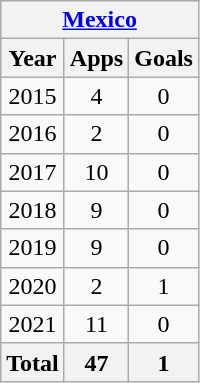<table class="wikitable" style="text-align:center">
<tr>
<th colspan=3><a href='#'>Mexico</a></th>
</tr>
<tr>
<th>Year</th>
<th>Apps</th>
<th>Goals</th>
</tr>
<tr>
<td>2015</td>
<td>4</td>
<td>0</td>
</tr>
<tr>
<td>2016</td>
<td>2</td>
<td>0</td>
</tr>
<tr>
<td>2017</td>
<td>10</td>
<td>0</td>
</tr>
<tr>
<td>2018</td>
<td>9</td>
<td>0</td>
</tr>
<tr>
<td>2019</td>
<td>9</td>
<td>0</td>
</tr>
<tr>
<td>2020</td>
<td>2</td>
<td>1</td>
</tr>
<tr>
<td>2021</td>
<td>11</td>
<td>0</td>
</tr>
<tr>
<th>Total</th>
<th>47</th>
<th>1</th>
</tr>
</table>
